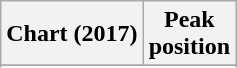<table class="wikitable sortable plainrowheaders" style="text-align:center">
<tr>
<th scope="col">Chart (2017)</th>
<th scope="col">Peak<br>position</th>
</tr>
<tr>
</tr>
<tr>
</tr>
<tr>
</tr>
<tr>
</tr>
<tr>
</tr>
<tr>
</tr>
<tr>
</tr>
<tr>
</tr>
<tr>
</tr>
<tr>
</tr>
</table>
